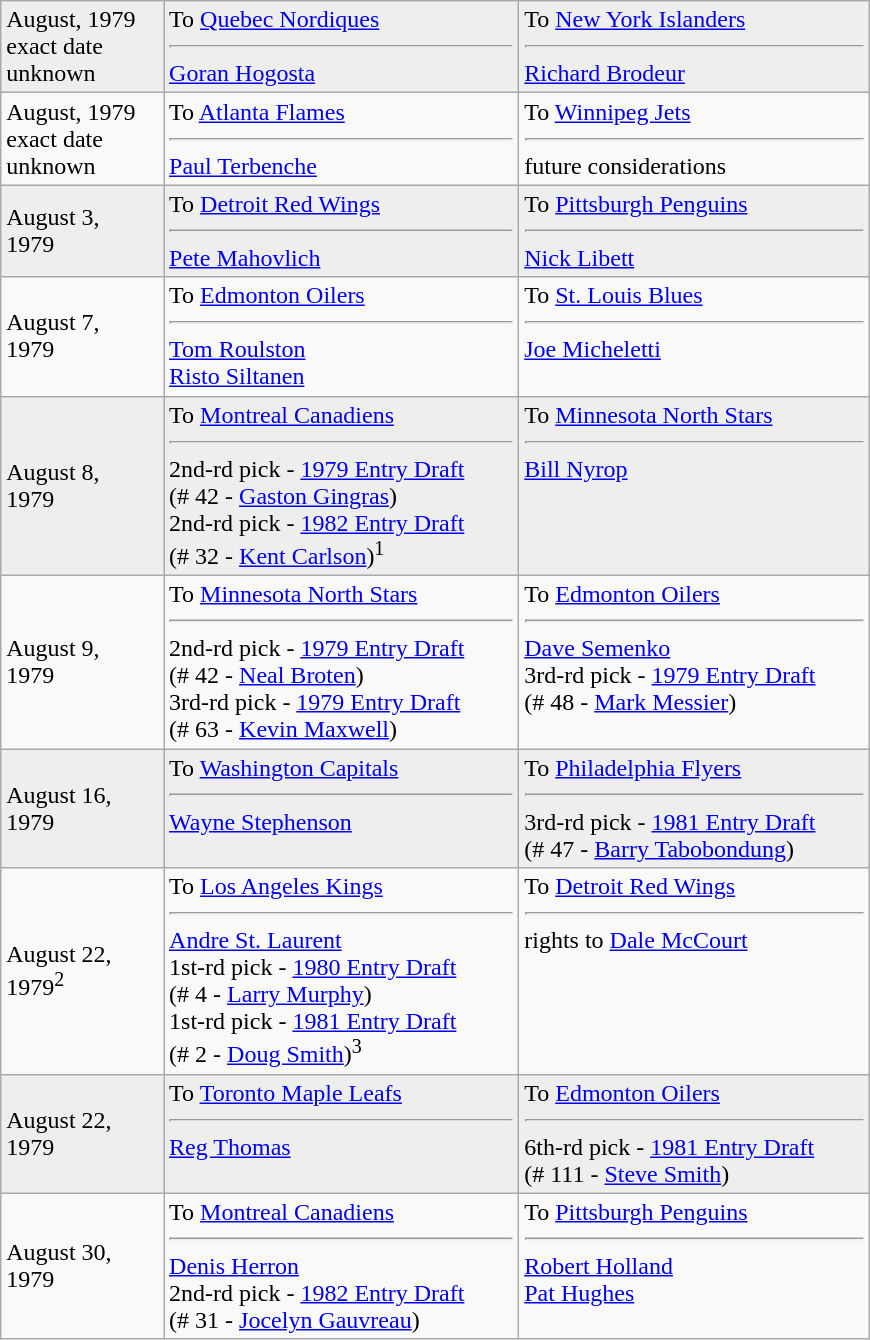<table class="wikitable" style="border:1px solid #999; width:580px;">
<tr style="background:#eee;">
<td>August, 1979<br>exact date<br>unknown</td>
<td valign="top">To <a href='#'>Quebec Nordiques</a><hr><a href='#'>Goran Hogosta</a></td>
<td valign="top">To <a href='#'>New York Islanders</a><hr><a href='#'>Richard Brodeur</a></td>
</tr>
<tr>
<td>August, 1979<br>exact date<br>unknown</td>
<td valign="top">To <a href='#'>Atlanta Flames</a><hr><a href='#'>Paul Terbenche</a></td>
<td valign="top">To <a href='#'>Winnipeg Jets</a><hr>future considerations</td>
</tr>
<tr style="background:#eee;">
<td>August 3,<br>1979</td>
<td valign="top">To <a href='#'>Detroit Red Wings</a><hr><a href='#'>Pete Mahovlich</a></td>
<td valign="top">To <a href='#'>Pittsburgh Penguins</a><hr><a href='#'>Nick Libett</a></td>
</tr>
<tr>
<td>August 7,<br>1979</td>
<td valign="top">To <a href='#'>Edmonton Oilers</a><hr><a href='#'>Tom Roulston</a><br><a href='#'>Risto Siltanen</a></td>
<td valign="top">To <a href='#'>St. Louis Blues</a><hr><a href='#'>Joe Micheletti</a></td>
</tr>
<tr style="background:#eee;">
<td>August 8,<br>1979</td>
<td valign="top">To <a href='#'>Montreal Canadiens</a><hr>2nd-rd pick - <a href='#'>1979 Entry Draft</a><br>(# 42 - <a href='#'>Gaston Gingras</a>)<br>2nd-rd pick - <a href='#'>1982 Entry Draft</a><br>(# 32 - <a href='#'>Kent Carlson</a>)<sup>1</sup></td>
<td valign="top">To <a href='#'>Minnesota North Stars</a><hr><a href='#'>Bill Nyrop</a></td>
</tr>
<tr>
<td>August 9,<br>1979</td>
<td valign="top">To <a href='#'>Minnesota North Stars</a><hr>2nd-rd pick - <a href='#'>1979 Entry Draft</a><br>(# 42 - <a href='#'>Neal Broten</a>)<br>3rd-rd pick - <a href='#'>1979 Entry Draft</a><br>(# 63 - <a href='#'>Kevin Maxwell</a>)</td>
<td valign="top">To <a href='#'>Edmonton Oilers</a><hr><a href='#'>Dave Semenko</a><br>3rd-rd pick - <a href='#'>1979 Entry Draft</a><br>(# 48 - <a href='#'>Mark Messier</a>)</td>
</tr>
<tr style="background:#eee;">
<td>August 16,<br>1979</td>
<td valign="top">To <a href='#'>Washington Capitals</a><hr><a href='#'>Wayne Stephenson</a></td>
<td valign="top">To <a href='#'>Philadelphia Flyers</a><hr>3rd-rd pick - <a href='#'>1981 Entry Draft</a><br>(# 47 - <a href='#'>Barry Tabobondung</a>)</td>
</tr>
<tr>
<td>August 22,<br>1979<sup>2</sup></td>
<td valign="top">To <a href='#'>Los Angeles Kings</a><hr><a href='#'>Andre St. Laurent</a><br>1st-rd pick - <a href='#'>1980 Entry Draft</a><br>(# 4 - <a href='#'>Larry Murphy</a>)<br>1st-rd pick - <a href='#'>1981 Entry Draft</a><br>(# 2 - <a href='#'>Doug Smith</a>)<sup>3</sup></td>
<td valign="top">To <a href='#'>Detroit Red Wings</a><hr>rights to <a href='#'>Dale McCourt</a></td>
</tr>
<tr style="background:#eee;">
<td>August 22,<br>1979</td>
<td valign="top">To <a href='#'>Toronto Maple Leafs</a><hr><a href='#'>Reg Thomas</a></td>
<td valign="top">To <a href='#'>Edmonton Oilers</a><hr>6th-rd pick - <a href='#'>1981 Entry Draft</a><br>(# 111 - <a href='#'>Steve Smith</a>)</td>
</tr>
<tr>
<td>August 30,<br>1979</td>
<td valign="top">To <a href='#'>Montreal Canadiens</a><hr><a href='#'>Denis Herron</a><br>2nd-rd pick - <a href='#'>1982 Entry Draft</a><br>(# 31 - <a href='#'>Jocelyn Gauvreau</a>)</td>
<td valign="top">To <a href='#'>Pittsburgh Penguins</a><hr><a href='#'>Robert Holland</a><br><a href='#'>Pat Hughes</a></td>
</tr>
</table>
